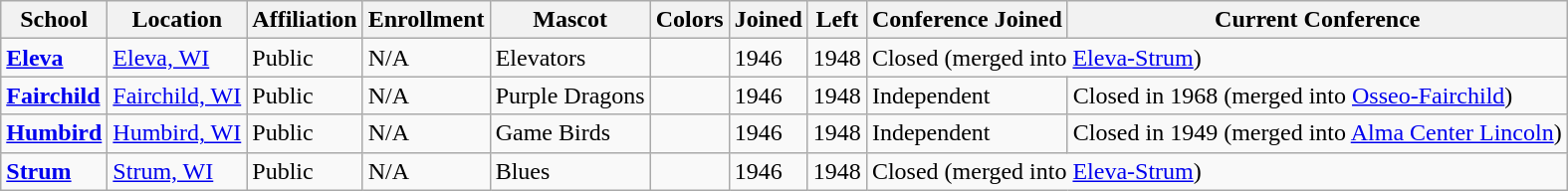<table class="wikitable sortable">
<tr>
<th>School</th>
<th>Location</th>
<th>Affiliation</th>
<th>Enrollment</th>
<th>Mascot</th>
<th>Colors</th>
<th>Joined</th>
<th>Left</th>
<th>Conference Joined</th>
<th>Current Conference</th>
</tr>
<tr>
<td><a href='#'><strong>Eleva</strong></a></td>
<td><a href='#'>Eleva, WI</a></td>
<td>Public</td>
<td>N/A</td>
<td>Elevators</td>
<td> </td>
<td>1946</td>
<td>1948</td>
<td colspan="2">Closed (merged into <a href='#'>Eleva-Strum</a>)</td>
</tr>
<tr>
<td><a href='#'><strong>Fairchild</strong></a></td>
<td><a href='#'>Fairchild, WI</a></td>
<td>Public</td>
<td>N/A</td>
<td>Purple Dragons</td>
<td> </td>
<td>1946</td>
<td>1948</td>
<td>Independent</td>
<td>Closed in 1968 (merged into <a href='#'>Osseo-Fairchild</a>)</td>
</tr>
<tr>
<td><a href='#'><strong>Humbird</strong></a></td>
<td><a href='#'>Humbird, WI</a></td>
<td>Public</td>
<td>N/A</td>
<td>Game Birds</td>
<td> </td>
<td>1946</td>
<td>1948</td>
<td>Independent</td>
<td>Closed in 1949 (merged into <a href='#'>Alma Center Lincoln</a>)</td>
</tr>
<tr>
<td><a href='#'><strong>Strum</strong></a></td>
<td><a href='#'>Strum, WI</a></td>
<td>Public</td>
<td>N/A</td>
<td>Blues</td>
<td> </td>
<td>1946</td>
<td>1948</td>
<td colspan="2">Closed (merged into <a href='#'>Eleva-Strum</a>)</td>
</tr>
</table>
